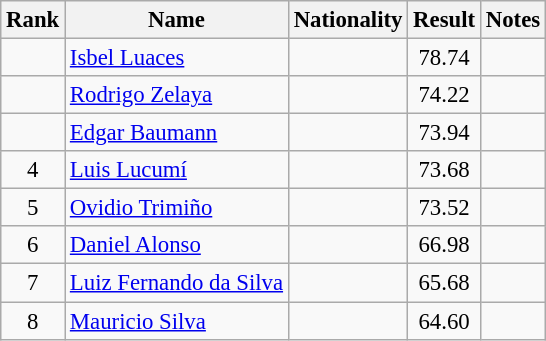<table class="wikitable sortable" style="text-align:center;font-size:95%">
<tr>
<th>Rank</th>
<th>Name</th>
<th>Nationality</th>
<th>Result</th>
<th>Notes</th>
</tr>
<tr>
<td></td>
<td align=left><a href='#'>Isbel Luaces</a></td>
<td align=left></td>
<td>78.74</td>
<td></td>
</tr>
<tr>
<td></td>
<td align=left><a href='#'>Rodrigo Zelaya</a></td>
<td align=left></td>
<td>74.22</td>
<td></td>
</tr>
<tr>
<td></td>
<td align=left><a href='#'>Edgar Baumann</a></td>
<td align=left></td>
<td>73.94</td>
<td></td>
</tr>
<tr>
<td>4</td>
<td align=left><a href='#'>Luis Lucumí</a></td>
<td align=left></td>
<td>73.68</td>
<td></td>
</tr>
<tr>
<td>5</td>
<td align=left><a href='#'>Ovidio Trimiño</a></td>
<td align=left></td>
<td>73.52</td>
<td></td>
</tr>
<tr>
<td>6</td>
<td align=left><a href='#'>Daniel Alonso</a></td>
<td align=left></td>
<td>66.98</td>
<td></td>
</tr>
<tr>
<td>7</td>
<td align=left><a href='#'>Luiz Fernando da Silva</a></td>
<td align=left></td>
<td>65.68</td>
<td></td>
</tr>
<tr>
<td>8</td>
<td align=left><a href='#'>Mauricio Silva</a></td>
<td align=left></td>
<td>64.60</td>
<td></td>
</tr>
</table>
